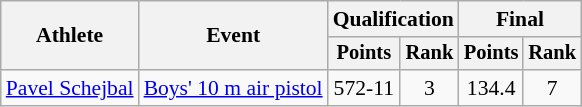<table class="wikitable" style="text-align:center; font-size:90%">
<tr>
<th rowspan="2">Athlete</th>
<th rowspan="2">Event</th>
<th colspan="2">Qualification</th>
<th colspan="2">Final</th>
</tr>
<tr style="font-size:95%">
<th>Points</th>
<th>Rank</th>
<th>Points</th>
<th>Rank</th>
</tr>
<tr>
<td align=left><a href='#'>Pavel Schejbal</a></td>
<td align=left><a href='#'>Boys' 10 m air pistol</a></td>
<td>572-11</td>
<td>3</td>
<td>134.4</td>
<td>7</td>
</tr>
</table>
